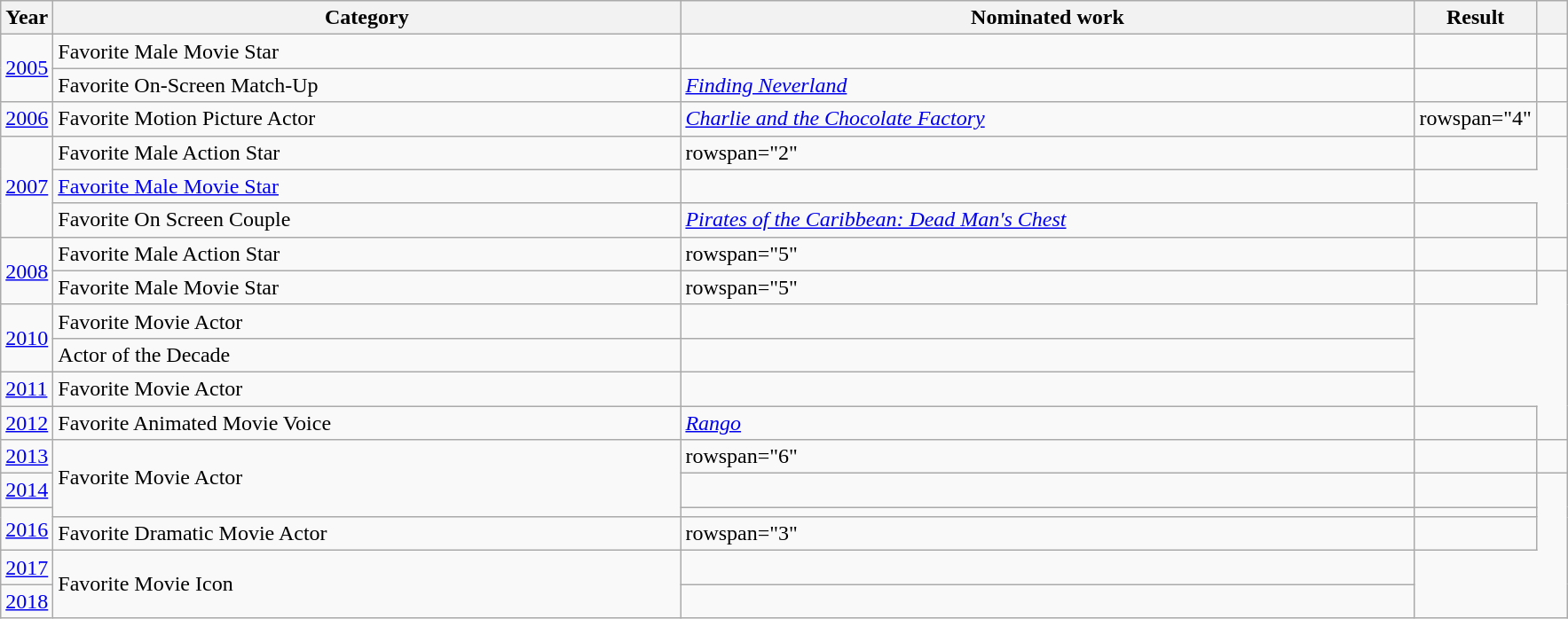<table class="wikitable sortable">
<tr>
<th scope="col" style="width:1em;">Year</th>
<th scope="col" style="width:29em;">Category</th>
<th scope="col" style="width:34em;">Nominated work</th>
<th scope="col" style="width:5em;">Result</th>
<th scope="col" class="unsortable" style="width:1em;"></th>
</tr>
<tr>
<td rowspan="2"><a href='#'>2005</a></td>
<td>Favorite Male Movie Star</td>
<td></td>
<td></td>
<td></td>
</tr>
<tr>
<td>Favorite On-Screen Match-Up </td>
<td><em><a href='#'>Finding Neverland</a></em></td>
<td></td>
<td></td>
</tr>
<tr>
<td><a href='#'>2006</a></td>
<td>Favorite Motion Picture Actor</td>
<td><em><a href='#'>Charlie and the Chocolate Factory</a></em></td>
<td>rowspan="4" </td>
<td></td>
</tr>
<tr>
<td rowspan="3"><a href='#'>2007</a></td>
<td>Favorite Male Action Star</td>
<td>rowspan="2" </td>
<td></td>
</tr>
<tr>
<td><a href='#'>Favorite Male Movie Star</a></td>
<td></td>
</tr>
<tr>
<td>Favorite On Screen Couple </td>
<td><em><a href='#'>Pirates of the Caribbean: Dead Man's Chest</a></em></td>
<td></td>
</tr>
<tr>
<td rowspan="2"><a href='#'>2008</a></td>
<td>Favorite Male Action Star</td>
<td>rowspan="5" </td>
<td></td>
<td></td>
</tr>
<tr>
<td>Favorite Male Movie Star</td>
<td>rowspan="5" </td>
<td></td>
</tr>
<tr>
<td rowspan="2"><a href='#'>2010</a></td>
<td>Favorite Movie Actor</td>
<td></td>
</tr>
<tr>
<td>Actor of the Decade</td>
<td></td>
</tr>
<tr>
<td><a href='#'>2011</a></td>
<td>Favorite Movie Actor</td>
<td></td>
</tr>
<tr>
<td><a href='#'>2012</a></td>
<td>Favorite Animated Movie Voice</td>
<td><em><a href='#'>Rango</a></em></td>
<td></td>
</tr>
<tr>
<td><a href='#'>2013</a></td>
<td rowspan="3">Favorite Movie Actor</td>
<td>rowspan="6" </td>
<td></td>
<td></td>
</tr>
<tr>
<td><a href='#'>2014</a></td>
<td></td>
<td></td>
</tr>
<tr>
<td rowspan="2"><a href='#'>2016</a></td>
<td></td>
<td></td>
</tr>
<tr>
<td>Favorite Dramatic Movie Actor</td>
<td>rowspan="3" </td>
<td></td>
</tr>
<tr>
<td><a href='#'>2017</a></td>
<td rowspan="2">Favorite Movie Icon</td>
<td></td>
</tr>
<tr>
<td><a href='#'>2018</a></td>
<td></td>
</tr>
</table>
